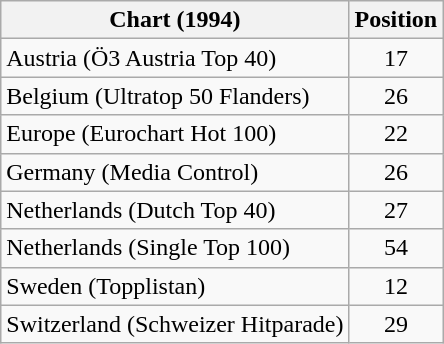<table class="wikitable sortable">
<tr>
<th>Chart (1994)</th>
<th>Position</th>
</tr>
<tr>
<td>Austria (Ö3 Austria Top 40)</td>
<td align="center">17</td>
</tr>
<tr>
<td>Belgium (Ultratop 50 Flanders)</td>
<td align="center">26</td>
</tr>
<tr>
<td>Europe (Eurochart Hot 100)</td>
<td align="center">22</td>
</tr>
<tr>
<td>Germany (Media Control)</td>
<td align="center">26</td>
</tr>
<tr>
<td>Netherlands (Dutch Top 40)</td>
<td align="center">27</td>
</tr>
<tr>
<td>Netherlands (Single Top 100)</td>
<td align="center">54</td>
</tr>
<tr>
<td>Sweden (Topplistan)</td>
<td align="center">12</td>
</tr>
<tr>
<td>Switzerland (Schweizer Hitparade)</td>
<td align="center">29</td>
</tr>
</table>
